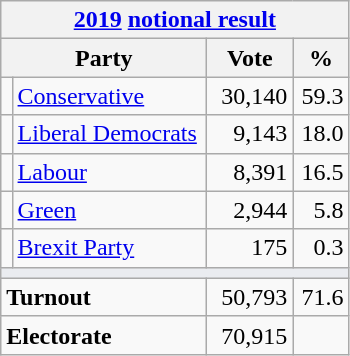<table class="wikitable">
<tr>
<th colspan="4"><a href='#'>2019</a> <a href='#'>notional result</a></th>
</tr>
<tr>
<th bgcolor="#DDDDFF" width="130px" colspan="2">Party</th>
<th bgcolor="#DDDDFF" width="50px">Vote</th>
<th bgcolor="#DDDDFF" width="30px">%</th>
</tr>
<tr>
<td></td>
<td><a href='#'>Conservative</a></td>
<td align=right>30,140</td>
<td align=right>59.3</td>
</tr>
<tr>
<td></td>
<td><a href='#'>Liberal Democrats</a></td>
<td align=right>9,143</td>
<td align=right>18.0</td>
</tr>
<tr>
<td></td>
<td><a href='#'>Labour</a></td>
<td align=right>8,391</td>
<td align=right>16.5</td>
</tr>
<tr>
<td></td>
<td><a href='#'>Green</a></td>
<td align=right>2,944</td>
<td align=right>5.8</td>
</tr>
<tr>
<td></td>
<td><a href='#'>Brexit Party</a></td>
<td align=right>175</td>
<td align=right>0.3</td>
</tr>
<tr>
<td colspan="4" bgcolor="#EAECF0"></td>
</tr>
<tr>
<td colspan="2"><strong>Turnout</strong></td>
<td align=right>50,793</td>
<td align=right>71.6</td>
</tr>
<tr>
<td colspan="2"><strong>Electorate</strong></td>
<td align=right>70,915</td>
</tr>
</table>
